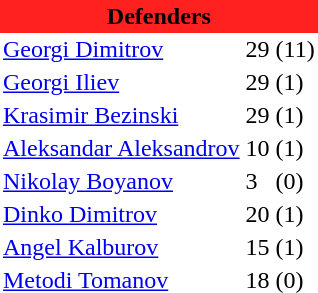<table class="toccolours" border="0" cellpadding="2" cellspacing="0" align="left" style="margin:0.5em;">
<tr>
<th colspan="4" align="center" bgcolor="#FF2020"><span>Defenders</span></th>
</tr>
<tr>
<td> <a href='#'>Georgi Dimitrov</a></td>
<td>29</td>
<td>(11)</td>
</tr>
<tr>
<td> <a href='#'>Georgi Iliev</a></td>
<td>29</td>
<td>(1)</td>
</tr>
<tr>
<td> <a href='#'>Krasimir Bezinski</a></td>
<td>29</td>
<td>(1)</td>
</tr>
<tr>
<td> <a href='#'>Aleksandar Aleksandrov</a></td>
<td>10</td>
<td>(1)</td>
</tr>
<tr>
<td> <a href='#'>Nikolay Boyanov</a></td>
<td>3</td>
<td>(0)</td>
</tr>
<tr>
<td> <a href='#'>Dinko Dimitrov</a></td>
<td>20</td>
<td>(1)</td>
</tr>
<tr>
<td> <a href='#'>Angel Kalburov</a></td>
<td>15</td>
<td>(1)</td>
</tr>
<tr>
<td> <a href='#'>Metodi Tomanov</a></td>
<td>18</td>
<td>(0)</td>
</tr>
<tr>
</tr>
</table>
